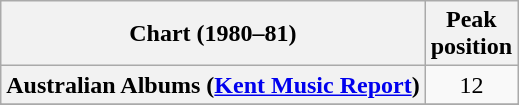<table class="wikitable sortable plainrowheaders" style="text-align:center">
<tr>
<th scope="col">Chart (1980–81)</th>
<th scope="col">Peak<br>position</th>
</tr>
<tr>
<th scope="row">Australian Albums (<a href='#'>Kent Music Report</a>)</th>
<td>12</td>
</tr>
<tr>
</tr>
<tr>
</tr>
<tr>
</tr>
<tr>
</tr>
<tr>
</tr>
</table>
